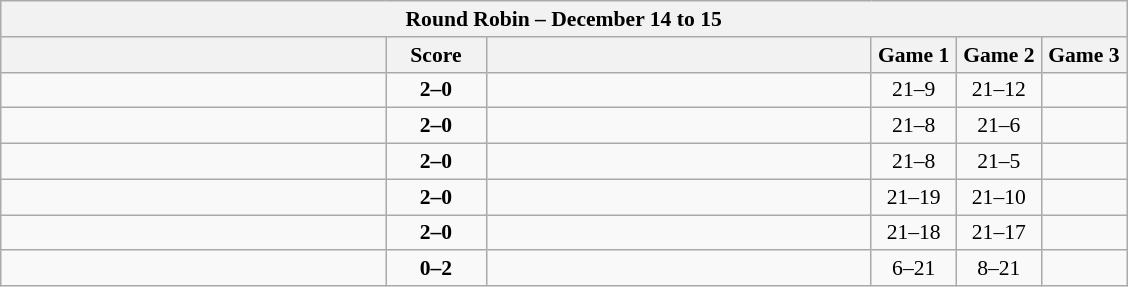<table class="wikitable" style="text-align: center; font-size:90% ">
<tr>
<th colspan=6>Round Robin – December 14 to 15</th>
</tr>
<tr>
<th align="right" width="250"></th>
<th width="60">Score</th>
<th align="left" width="250"></th>
<th width="50">Game 1</th>
<th width="50">Game 2</th>
<th width="50">Game 3</th>
</tr>
<tr>
<td align=left><strong></strong></td>
<td align=center><strong>2–0</strong></td>
<td align=left></td>
<td>21–9</td>
<td>21–12</td>
<td></td>
</tr>
<tr>
<td align=left><strong></strong></td>
<td align=center><strong>2–0</strong></td>
<td align=left></td>
<td>21–8</td>
<td>21–6</td>
<td></td>
</tr>
<tr>
<td align=left><strong></strong></td>
<td align=center><strong>2–0</strong></td>
<td align=left></td>
<td>21–8</td>
<td>21–5</td>
<td></td>
</tr>
<tr>
<td align=left><strong></strong></td>
<td align=center><strong>2–0</strong></td>
<td align=left></td>
<td>21–19</td>
<td>21–10</td>
<td></td>
</tr>
<tr>
<td align=left><strong></strong></td>
<td align=center><strong>2–0</strong></td>
<td align=left></td>
<td>21–18</td>
<td>21–17</td>
<td></td>
</tr>
<tr>
<td align=left></td>
<td align=center><strong>0–2</strong></td>
<td align=left><strong></strong></td>
<td>6–21</td>
<td>8–21</td>
<td></td>
</tr>
</table>
